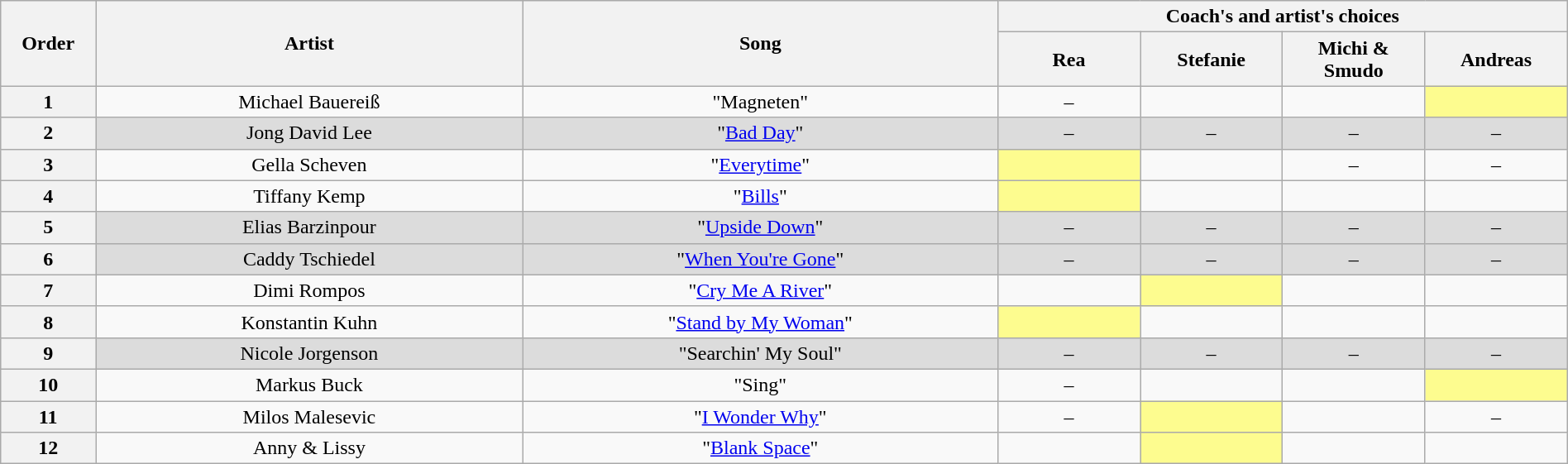<table class="wikitable" style="text-align:center; width:100%;">
<tr>
<th scope="col" rowspan="2" style="width:04%;">Order</th>
<th scope="col" rowspan="2" style="width:18%;">Artist</th>
<th scope="col" rowspan="2" style="width:20%;">Song</th>
<th scope="col" colspan="4" style="width:24%;">Coach's and artist's choices</th>
</tr>
<tr>
<th style="width:06%;">Rea</th>
<th style="width:06%;">Stefanie</th>
<th style="width:06%;">Michi & Smudo</th>
<th style="width:06%;">Andreas</th>
</tr>
<tr>
<th>1</th>
<td>Michael Bauereiß</td>
<td>"Magneten"</td>
<td>–</td>
<td><strong></strong></td>
<td><strong></strong></td>
<td style="background: #fdfc8f;"><strong></strong></td>
</tr>
<tr style="background: #dcdcdc;" |>
<th>2</th>
<td>Jong David Lee</td>
<td>"<a href='#'>Bad Day</a>"</td>
<td>–</td>
<td>–</td>
<td>–</td>
<td>–</td>
</tr>
<tr>
<th>3</th>
<td>Gella Scheven</td>
<td>"<a href='#'>Everytime</a>"</td>
<td style="background: #fdfc8f;"><strong></strong></td>
<td><strong></strong></td>
<td>–</td>
<td>–</td>
</tr>
<tr>
<th>4</th>
<td>Tiffany Kemp</td>
<td>"<a href='#'>Bills</a>"</td>
<td style="background: #fdfc8f;"><strong></strong></td>
<td><strong></strong></td>
<td><strong></strong></td>
<td><strong></strong></td>
</tr>
<tr style="background: #dcdcdc;" |>
<th>5</th>
<td>Elias Barzinpour</td>
<td>"<a href='#'>Upside Down</a>"</td>
<td>–</td>
<td>–</td>
<td>–</td>
<td>–</td>
</tr>
<tr style="background: #dcdcdc;" |>
<th>6</th>
<td>Caddy Tschiedel</td>
<td>"<a href='#'>When You're Gone</a>"</td>
<td>–</td>
<td>–</td>
<td>–</td>
<td>–</td>
</tr>
<tr>
<th>7</th>
<td>Dimi Rompos</td>
<td>"<a href='#'>Cry Me A River</a>"</td>
<td><strong></strong></td>
<td style="background: #fdfc8f;"><strong></strong></td>
<td><strong></strong></td>
<td><strong></strong></td>
</tr>
<tr>
<th>8</th>
<td>Konstantin Kuhn</td>
<td>"<a href='#'>Stand by My Woman</a>"</td>
<td style="background: #fdfc8f;"><strong></strong></td>
<td><strong></strong></td>
<td><strong></strong></td>
<td><strong></strong></td>
</tr>
<tr style="background: #dcdcdc;" |>
<th>9</th>
<td>Nicole Jorgenson</td>
<td>"Searchin' My Soul"</td>
<td>–</td>
<td>–</td>
<td>–</td>
<td>–</td>
</tr>
<tr>
<th>10</th>
<td>Markus Buck</td>
<td>"Sing"</td>
<td>–</td>
<td><strong></strong></td>
<td><strong></strong></td>
<td style="background: #fdfc8f;"><strong></strong></td>
</tr>
<tr>
<th>11</th>
<td>Milos Malesevic</td>
<td>"<a href='#'>I Wonder Why</a>"</td>
<td>–</td>
<td style="background: #fdfc8f;"><strong></strong></td>
<td><strong></strong></td>
<td>–</td>
</tr>
<tr>
<th>12</th>
<td>Anny & Lissy</td>
<td>"<a href='#'>Blank Space</a>"</td>
<td><strong></strong></td>
<td style="background: #fdfc8f;"><strong></strong></td>
<td><strong></strong></td>
<td><strong></strong></td>
</tr>
</table>
